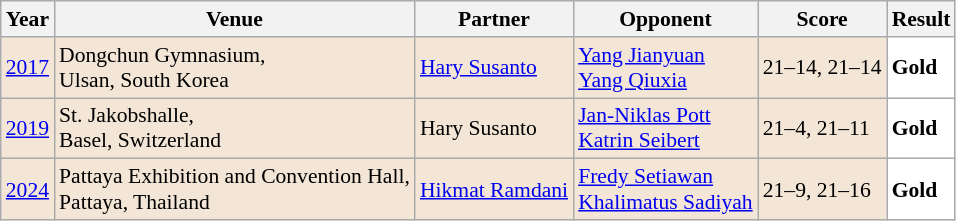<table class="sortable wikitable" style="font-size: 90%;">
<tr>
<th>Year</th>
<th>Venue</th>
<th>Partner</th>
<th>Opponent</th>
<th>Score</th>
<th>Result</th>
</tr>
<tr style="background:#F3E6D7">
<td align="center"><a href='#'>2017</a></td>
<td align="left">Dongchun Gymnasium,<br>Ulsan, South Korea</td>
<td align="left"> <a href='#'>Hary Susanto</a></td>
<td align="left"> <a href='#'>Yang Jianyuan</a><br>  <a href='#'>Yang Qiuxia</a></td>
<td align="left">21–14, 21–14</td>
<td style="text-align:left; background:white"> <strong>Gold</strong></td>
</tr>
<tr style="background:#F3E6D7">
<td align="center"><a href='#'>2019</a></td>
<td align="left">St. Jakobshalle,<br>Basel, Switzerland</td>
<td align="left"> Hary Susanto</td>
<td align="left"> <a href='#'>Jan-Niklas Pott</a><br>  <a href='#'>Katrin Seibert</a></td>
<td align="left">21–4, 21–11</td>
<td style="text-align:left; background:white"> <strong>Gold</strong></td>
</tr>
<tr style="background:#F3E6D7">
<td align="center"><a href='#'>2024</a></td>
<td align="left">Pattaya Exhibition and Convention Hall,<br>Pattaya, Thailand</td>
<td align="left"> <a href='#'>Hikmat Ramdani</a></td>
<td align="left"> <a href='#'>Fredy Setiawan</a><br>  <a href='#'>Khalimatus Sadiyah</a></td>
<td align="left">21–9, 21–16</td>
<td style="text-align:left; background:white"> <strong>Gold</strong></td>
</tr>
</table>
